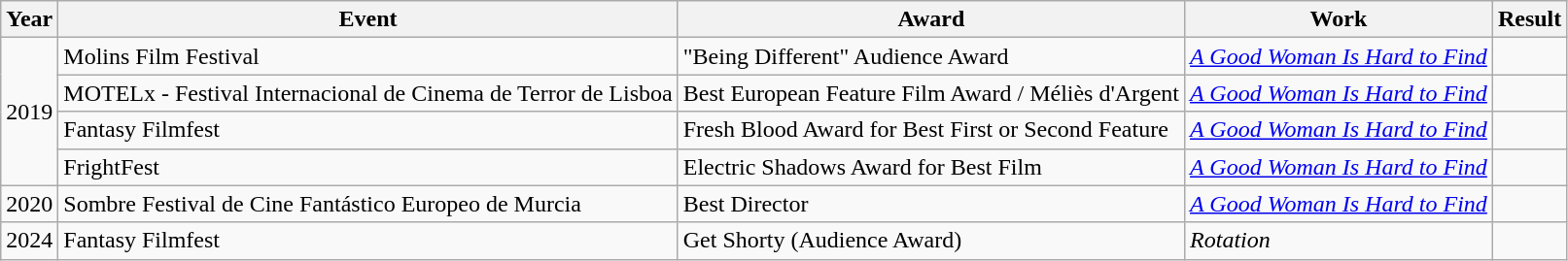<table class="wikitable">
<tr>
<th>Year</th>
<th>Event</th>
<th>Award</th>
<th>Work</th>
<th>Result</th>
</tr>
<tr>
<td rowspan="4">2019</td>
<td>Molins Film Festival</td>
<td>"Being Different" Audience Award</td>
<td><em><a href='#'>A Good Woman Is Hard to Find</a></em></td>
<td></td>
</tr>
<tr>
<td>MOTELx - Festival Internacional de Cinema de Terror de Lisboa</td>
<td>Best European Feature Film Award / Méliès d'Argent</td>
<td><em><a href='#'>A Good Woman Is Hard to Find</a></em></td>
<td></td>
</tr>
<tr>
<td>Fantasy Filmfest</td>
<td>Fresh Blood Award for Best First or Second Feature</td>
<td><em><a href='#'>A Good Woman Is Hard to Find</a></em></td>
<td></td>
</tr>
<tr>
<td>FrightFest</td>
<td>Electric Shadows Award for Best Film</td>
<td><em><a href='#'>A Good Woman Is Hard to Find</a></em></td>
<td></td>
</tr>
<tr>
<td>2020</td>
<td>Sombre Festival de Cine Fantástico Europeo de Murcia</td>
<td>Best Director</td>
<td><em><a href='#'>A Good Woman Is Hard to Find</a></em></td>
<td></td>
</tr>
<tr>
<td>2024</td>
<td>Fantasy Filmfest</td>
<td>Get Shorty (Audience Award)</td>
<td><em>Rotation</em></td>
<td></td>
</tr>
</table>
